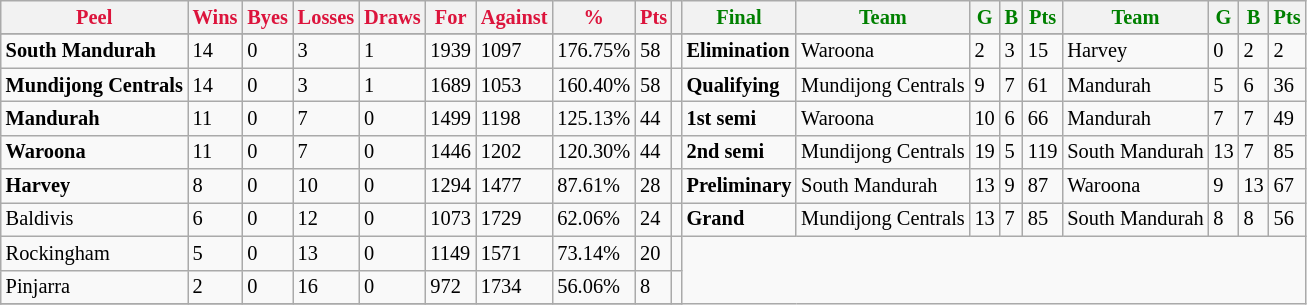<table style="font-size: 85%; text-align: left;" class="wikitable">
<tr>
<th style="color:crimson">Peel</th>
<th style="color:crimson">Wins</th>
<th style="color:crimson">Byes</th>
<th style="color:crimson">Losses</th>
<th style="color:crimson">Draws</th>
<th style="color:crimson">For</th>
<th style="color:crimson">Against</th>
<th style="color:crimson">%</th>
<th style="color:crimson">Pts</th>
<th></th>
<th style="color:green">Final</th>
<th style="color:green">Team</th>
<th style="color:green">G</th>
<th style="color:green">B</th>
<th style="color:green">Pts</th>
<th style="color:green">Team</th>
<th style="color:green">G</th>
<th style="color:green">B</th>
<th style="color:green">Pts</th>
</tr>
<tr>
</tr>
<tr>
</tr>
<tr>
<td><strong>	South Mandurah	</strong></td>
<td>14</td>
<td>0</td>
<td>3</td>
<td>1</td>
<td>1939</td>
<td>1097</td>
<td>176.75%</td>
<td>58</td>
<td></td>
<td><strong>Elimination</strong></td>
<td>Waroona</td>
<td>2</td>
<td>3</td>
<td>15</td>
<td>Harvey</td>
<td>0</td>
<td>2</td>
<td>2</td>
</tr>
<tr>
<td><strong>	Mundijong Centrals	</strong></td>
<td>14</td>
<td>0</td>
<td>3</td>
<td>1</td>
<td>1689</td>
<td>1053</td>
<td>160.40%</td>
<td>58</td>
<td></td>
<td><strong>Qualifying</strong></td>
<td>Mundijong Centrals</td>
<td>9</td>
<td>7</td>
<td>61</td>
<td>Mandurah</td>
<td>5</td>
<td>6</td>
<td>36</td>
</tr>
<tr>
<td><strong>	Mandurah	</strong></td>
<td>11</td>
<td>0</td>
<td>7</td>
<td>0</td>
<td>1499</td>
<td>1198</td>
<td>125.13%</td>
<td>44</td>
<td></td>
<td><strong>1st semi</strong></td>
<td>Waroona</td>
<td>10</td>
<td>6</td>
<td>66</td>
<td>Mandurah</td>
<td>7</td>
<td>7</td>
<td>49</td>
</tr>
<tr>
<td><strong>	Waroona	</strong></td>
<td>11</td>
<td>0</td>
<td>7</td>
<td>0</td>
<td>1446</td>
<td>1202</td>
<td>120.30%</td>
<td>44</td>
<td></td>
<td><strong>2nd semi</strong></td>
<td>Mundijong Centrals</td>
<td>19</td>
<td>5</td>
<td>119</td>
<td>South Mandurah</td>
<td>13</td>
<td>7</td>
<td>85</td>
</tr>
<tr>
<td><strong>	Harvey	</strong></td>
<td>8</td>
<td>0</td>
<td>10</td>
<td>0</td>
<td>1294</td>
<td>1477</td>
<td>87.61%</td>
<td>28</td>
<td></td>
<td><strong>Preliminary</strong></td>
<td>South Mandurah</td>
<td>13</td>
<td>9</td>
<td>87</td>
<td>Waroona</td>
<td>9</td>
<td>13</td>
<td>67</td>
</tr>
<tr>
<td>Baldivis</td>
<td>6</td>
<td>0</td>
<td>12</td>
<td>0</td>
<td>1073</td>
<td>1729</td>
<td>62.06%</td>
<td>24</td>
<td></td>
<td><strong>Grand</strong></td>
<td>Mundijong Centrals</td>
<td>13</td>
<td>7</td>
<td>85</td>
<td>South Mandurah</td>
<td>8</td>
<td>8</td>
<td>56</td>
</tr>
<tr>
<td>Rockingham</td>
<td>5</td>
<td>0</td>
<td>13</td>
<td>0</td>
<td>1149</td>
<td>1571</td>
<td>73.14%</td>
<td>20</td>
<td></td>
</tr>
<tr>
<td>Pinjarra</td>
<td>2</td>
<td>0</td>
<td>16</td>
<td>0</td>
<td>972</td>
<td>1734</td>
<td>56.06%</td>
<td>8</td>
<td></td>
</tr>
<tr>
</tr>
</table>
